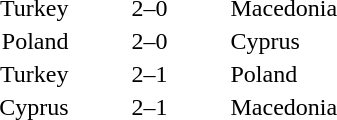<table style="text-align:center">
<tr>
<th width=200></th>
<th width=100></th>
<th width=200></th>
</tr>
<tr>
<td align=right>Turkey</td>
<td>2–0</td>
<td align=left>Macedonia</td>
</tr>
<tr>
<td align=right>Poland</td>
<td>2–0</td>
<td align=left>Cyprus</td>
</tr>
<tr>
<td align=right>Turkey</td>
<td>2–1</td>
<td align=left>Poland</td>
</tr>
<tr>
<td align=right>Cyprus</td>
<td>2–1</td>
<td align=left>Macedonia</td>
</tr>
</table>
